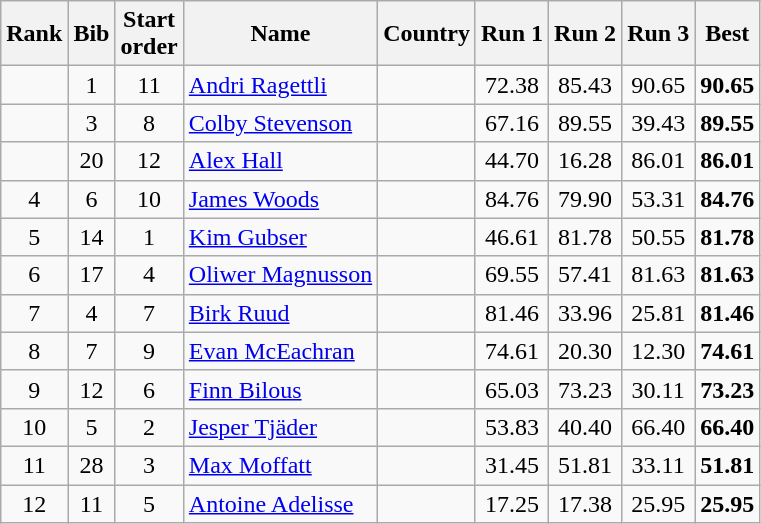<table class="wikitable sortable" style="text-align:center">
<tr>
<th>Rank</th>
<th>Bib</th>
<th>Start<br>order</th>
<th>Name</th>
<th>Country</th>
<th>Run 1</th>
<th>Run 2</th>
<th>Run 3</th>
<th>Best</th>
</tr>
<tr>
<td></td>
<td>1</td>
<td>11</td>
<td align=left><a href='#'>Andri Ragettli</a></td>
<td align=left></td>
<td>72.38</td>
<td>85.43</td>
<td>90.65</td>
<td><strong>90.65</strong></td>
</tr>
<tr>
<td></td>
<td>3</td>
<td>8</td>
<td align=left><a href='#'>Colby Stevenson</a></td>
<td align=left></td>
<td>67.16</td>
<td>89.55</td>
<td>39.43</td>
<td><strong>89.55</strong></td>
</tr>
<tr>
<td></td>
<td>20</td>
<td>12</td>
<td align=left><a href='#'>Alex Hall</a></td>
<td align=left></td>
<td>44.70</td>
<td>16.28</td>
<td>86.01</td>
<td><strong>86.01</strong></td>
</tr>
<tr>
<td>4</td>
<td>6</td>
<td>10</td>
<td align=left><a href='#'>James Woods</a></td>
<td align=left></td>
<td>84.76</td>
<td>79.90</td>
<td>53.31</td>
<td><strong>84.76</strong></td>
</tr>
<tr>
<td>5</td>
<td>14</td>
<td>1</td>
<td align=left><a href='#'>Kim Gubser</a></td>
<td align=left></td>
<td>46.61</td>
<td>81.78</td>
<td>50.55</td>
<td><strong>81.78</strong></td>
</tr>
<tr>
<td>6</td>
<td>17</td>
<td>4</td>
<td align=left><a href='#'>Oliwer Magnusson</a></td>
<td align=left></td>
<td>69.55</td>
<td>57.41</td>
<td>81.63</td>
<td><strong>81.63</strong></td>
</tr>
<tr>
<td>7</td>
<td>4</td>
<td>7</td>
<td align=left><a href='#'>Birk Ruud</a></td>
<td align=left></td>
<td>81.46</td>
<td>33.96</td>
<td>25.81</td>
<td><strong>81.46</strong></td>
</tr>
<tr>
<td>8</td>
<td>7</td>
<td>9</td>
<td align=left><a href='#'>Evan McEachran</a></td>
<td align=left></td>
<td>74.61</td>
<td>20.30</td>
<td>12.30</td>
<td><strong>74.61</strong></td>
</tr>
<tr>
<td>9</td>
<td>12</td>
<td>6</td>
<td align=left><a href='#'>Finn Bilous</a></td>
<td align=left></td>
<td>65.03</td>
<td>73.23</td>
<td>30.11</td>
<td><strong>73.23</strong></td>
</tr>
<tr>
<td>10</td>
<td>5</td>
<td>2</td>
<td align=left><a href='#'>Jesper Tjäder</a></td>
<td align=left></td>
<td>53.83</td>
<td>40.40</td>
<td>66.40</td>
<td><strong>66.40</strong></td>
</tr>
<tr>
<td>11</td>
<td>28</td>
<td>3</td>
<td align=left><a href='#'>Max Moffatt</a></td>
<td align=left></td>
<td>31.45</td>
<td>51.81</td>
<td>33.11</td>
<td><strong>51.81</strong></td>
</tr>
<tr>
<td>12</td>
<td>11</td>
<td>5</td>
<td align=left><a href='#'>Antoine Adelisse</a></td>
<td align=left></td>
<td>17.25</td>
<td>17.38</td>
<td>25.95</td>
<td><strong>25.95</strong></td>
</tr>
</table>
